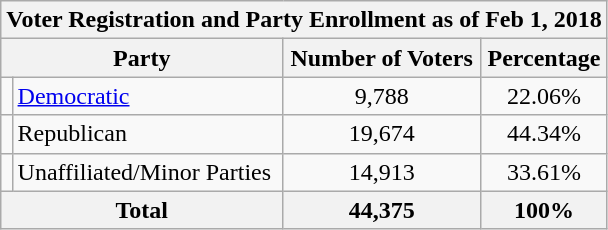<table class=wikitable>
<tr>
<th colspan = 6>Voter Registration and Party Enrollment as of Feb 1, 2018</th>
</tr>
<tr>
<th colspan = 2>Party</th>
<th>Number of Voters</th>
<th>Percentage</th>
</tr>
<tr>
<td></td>
<td><a href='#'>Democratic</a></td>
<td style="text-align:center;">9,788</td>
<td style="text-align:center;">22.06%</td>
</tr>
<tr>
<td></td>
<td>Republican</td>
<td style="text-align:center;">19,674</td>
<td style="text-align:center;">44.34%</td>
</tr>
<tr>
<td></td>
<td>Unaffiliated/Minor Parties</td>
<td style="text-align:center;">14,913</td>
<td style="text-align:center;">33.61%</td>
</tr>
<tr>
<th colspan = 2>Total</th>
<th style="text-align:center;">44,375</th>
<th style="text-align:center;">100%</th>
</tr>
</table>
